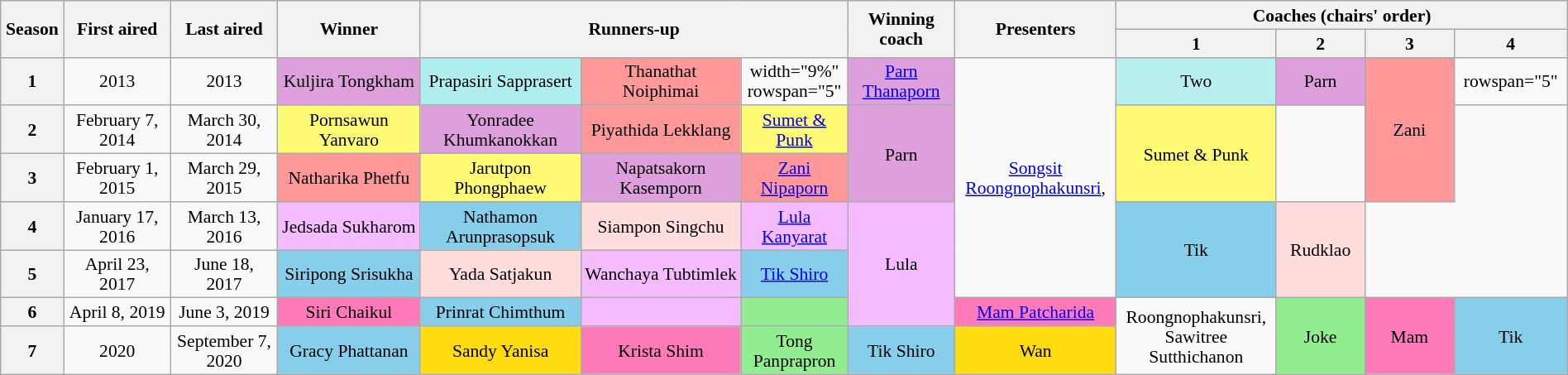<table class="wikitable" style="text-align:center; font-size:90%; line-height:16px; width:100%">
<tr>
<th rowspan="2" scope="col" width="1%">Season</th>
<th rowspan="2" scope="col" width="6%">First aired</th>
<th rowspan="2" scope="col" width="6%">Last aired</th>
<th rowspan="2" scope="col" width="8%">Winner</th>
<th rowspan="2" colspan="3" width="20%">Runners-up</th>
<th rowspan="2" scope="col" width="6%">Winning coach</th>
<th rowspan="2" scope="col" width="6%">Presenters</th>
<th colspan="4" scope="col" width="0%">Coaches (chairs' order)</th>
</tr>
<tr>
<th width="5%">1</th>
<th width="5%">2</th>
<th width="5%">3</th>
<th width="5%">4</th>
</tr>
<tr>
<th scope="row">1</th>
<td> 2013</td>
<td> 2013</td>
<td style="background:#dda0dd">Kuljira Tongkham</td>
<td style="background:#afeeee; width:9%">Prapasiri Sapprasert</td>
<td style="background:#ff9999; width:9%">Thanathat Noiphimai</td>
<td>width="9%" rowspan="5" </td>
<td style="background:#dda0dd"><a href='#'>Parn Thanaporn</a></td>
<td rowspan="5"><a href='#'>Songsit Roongnophakunsri</a>,<br></td>
<td rowspan="1" style="background:#b7efef">Two</td>
<td rowspan="1" style="background:#dda0dd">Parn</td>
<td rowspan="3" style="background:#ff9999">Zani</td>
<td>rowspan="5" </td>
</tr>
<tr>
<th scope="row">2</th>
<td>February 7, 2014</td>
<td>March 30, 2014</td>
<td style="background:#fffa73">Pornsawun Yanvaro</td>
<td style="background:#dda0dd">Yonradee Khumkanokkan</td>
<td style="background:#ff9999">Piyathida Lekklang</td>
<td style="background:#fffa73"><a href='#'>Sumet & Punk</a></td>
<td rowspan="2" style="background:#dda0dd">Parn</td>
<td style="background:#fffa73" rowspan="2">Sumet & Punk</td>
</tr>
<tr>
<th scope="row">3</th>
<td>February 1, 2015</td>
<td>March 29, 2015</td>
<td style="background:#ff9999">Natharika Phetfu</td>
<td style="background:#fffa73">Jarutpon Phongphaew</td>
<td style="background:#dda0dd">Napatsakorn Kasemporn</td>
<td style="background:#ff9999"><a href='#'>Zani Nipaporn</a></td>
</tr>
<tr>
<th scope="row">4</th>
<td>January 17, 2016</td>
<td>March 13, 2016</td>
<td style="background:#f4bbff">Jedsada Sukharom</td>
<td style="background:#87ceeb">Nathamon Arunprasopsuk</td>
<td style="background:#ffdddd">Siampon Singchu</td>
<td style="background:#f4bbff"><a href='#'>Lula Kanyarat</a></td>
<td style="background:#f4bbff" rowspan="3">Lula</td>
<td style="background:#87ceeb" rowspan="2">Tik</td>
<td style="background:#ffdddd" rowspan="2">Rudklao</td>
</tr>
<tr>
<th scope="row">5</th>
<td>April 23, 2017</td>
<td>June 18, 2017</td>
<td style="background:#87ceeb">Siripong Srisukha</td>
<td style="background:#ffdddd">Yada Satjakun</td>
<td style="background:#f4bbff">Wanchaya Tubtimlek</td>
<td style="background:#87ceeb"><a href='#'>Tik Shiro</a></td>
</tr>
<tr>
<th scope="row">6</th>
<td>April 8, 2019</td>
<td>June 3, 2019</td>
<td style="background:#ff7ab9">Siri Chaikul</td>
<td style="background:#87ceeb">Prinrat Chimthum</td>
<td style="background:#f4bbff"></td>
<td style="background:#90ee90"></td>
<td style="background:#ff7ab9"><a href='#'>Mam Patcharida</a></td>
<td rowspan="2">Roongnophakunsri,<br>Sawitree Sutthichanon</td>
<td rowspan="2" style="background:#90ee90">Joke</td>
<td rowspan="2" style="background:#ff7ab9">Mam</td>
<td rowspan="2" style="background:#87ceeb">Tik</td>
</tr>
<tr>
<th scope="row">7</th>
<td> 2020</td>
<td>September 7, 2020</td>
<td style="background:#87ceeb">Gracy Phattanan</td>
<td style="background:#ffdb11">Sandy Yanisa</td>
<td style="background:#ff7ab9">Krista Shim</td>
<td style="background:#90ee90">Tong Panprapron</td>
<td style="background:#87ceeb">Tik Shiro</td>
<td style="background:#ffdb11">Wan</td>
</tr>
</table>
